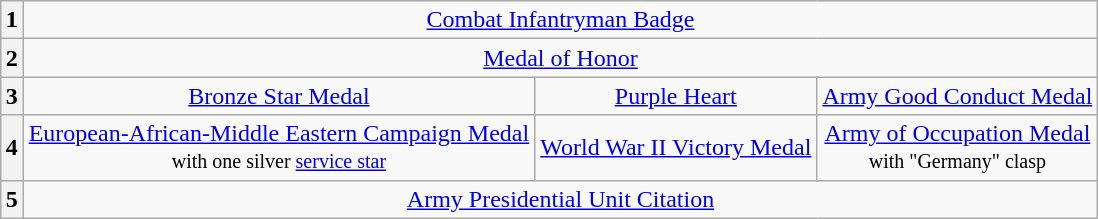<table class="wikitable" style="margin:1em auto; text-align:center;">
<tr>
<th>1</th>
<td colspan="12"><a href='#'>Combat Infantryman Badge</a></td>
</tr>
<tr>
<th>2</th>
<td colspan="12" style="text-align: center"><a href='#'>Medal of Honor</a></td>
</tr>
<tr>
<th>3</th>
<td colspan="4"><a href='#'>Bronze Star Medal</a></td>
<td colspan="4"><a href='#'>Purple Heart</a></td>
<td colspan="4"><a href='#'>Army Good Conduct Medal</a></td>
</tr>
<tr>
<th>4</th>
<td colspan="4"><a href='#'>European-African-Middle Eastern Campaign Medal </a><br><small>with one silver <a href='#'>service star</a></small></td>
<td colspan="4"><a href='#'>World War II Victory Medal</a></td>
<td colspan="4"><a href='#'>Army of Occupation Medal</a><br><small>with "Germany" clasp</small></td>
</tr>
<tr>
<th>5</th>
<td colspan="12"><a href='#'>Army Presidential Unit Citation</a></td>
</tr>
</table>
